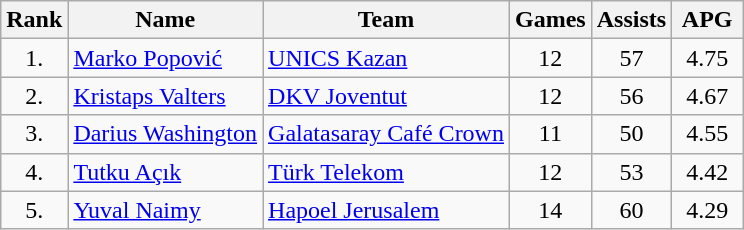<table class="wikitable" style="text-align: center;">
<tr>
<th>Rank</th>
<th>Name</th>
<th>Team</th>
<th>Games</th>
<th>Assists</th>
<th width=40>APG</th>
</tr>
<tr>
<td>1.</td>
<td align="left"> <a href='#'>Marko Popović</a></td>
<td align="left"> <a href='#'>UNICS Kazan</a></td>
<td>12</td>
<td>57</td>
<td>4.75</td>
</tr>
<tr>
<td>2.</td>
<td align="left"> <a href='#'>Kristaps Valters</a></td>
<td align="left"> <a href='#'>DKV Joventut</a></td>
<td>12</td>
<td>56</td>
<td>4.67</td>
</tr>
<tr>
<td>3.</td>
<td align="left"> <a href='#'>Darius Washington</a></td>
<td align="left"> <a href='#'>Galatasaray Café Crown</a></td>
<td>11</td>
<td>50</td>
<td>4.55</td>
</tr>
<tr>
<td>4.</td>
<td align="left"> <a href='#'>Tutku Açık</a></td>
<td align="left"> <a href='#'>Türk Telekom</a></td>
<td>12</td>
<td>53</td>
<td>4.42</td>
</tr>
<tr>
<td>5.</td>
<td align="left"> <a href='#'>Yuval Naimy</a></td>
<td align="left"> <a href='#'>Hapoel Jerusalem</a></td>
<td>14</td>
<td>60</td>
<td>4.29</td>
</tr>
</table>
